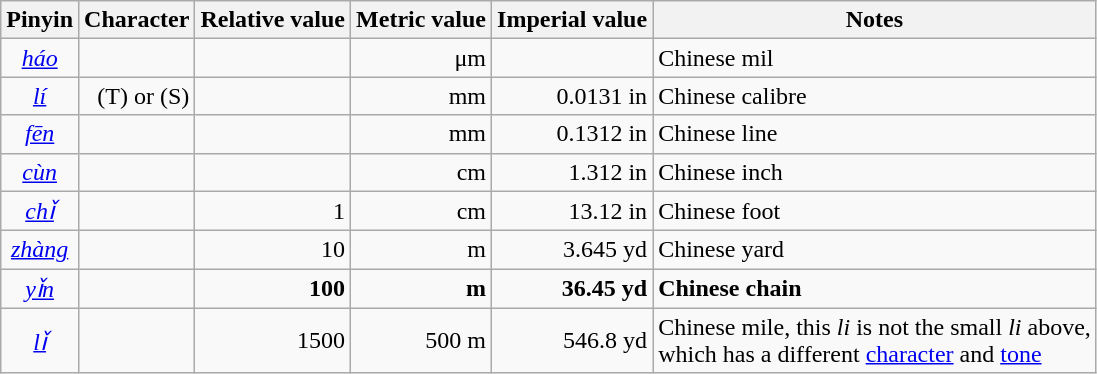<table class="wikitable">
<tr>
<th>Pinyin</th>
<th>Character</th>
<th>Relative value</th>
<th>Metric value</th>
<th>Imperial value</th>
<th>Notes</th>
</tr>
<tr>
<td align=center><em><a href='#'>háo</a> </em></td>
<td align=right></td>
<td align=right></td>
<td align=right> μm</td>
<td align=right></td>
<td align=left>Chinese mil</td>
</tr>
<tr>
<td align=center><em><a href='#'>lí</a></em></td>
<td align=right> (T) or  (S)</td>
<td align=right></td>
<td align=right> mm</td>
<td align=right>0.0131 in</td>
<td align=left>Chinese calibre</td>
</tr>
<tr>
<td align=center><em><a href='#'>fēn</a></em></td>
<td align=right></td>
<td align=right></td>
<td align=right> mm</td>
<td align=right>0.1312 in</td>
<td align=left>Chinese line</td>
</tr>
<tr>
<td align=center><em><a href='#'>cùn</a></em></td>
<td align=right></td>
<td align=right></td>
<td align=right> cm</td>
<td align=right>1.312 in</td>
<td align=left>Chinese inch</td>
</tr>
<tr>
<td align=center><em><a href='#'>chǐ</a></em></td>
<td align=right></td>
<td align=right>1</td>
<td align=right> cm</td>
<td align=right>13.12 in</td>
<td align=left>Chinese foot</td>
</tr>
<tr>
<td align=center><em><a href='#'>zhàng</a></em></td>
<td align=right></td>
<td align=right>10</td>
<td align=right> m</td>
<td align=right>3.645 yd</td>
<td align=left>Chinese yard</td>
</tr>
<tr>
<td align=center><em><a href='#'>yǐn</a></em></td>
<td align=right></td>
<td align=right><strong>100</strong></td>
<td align=right><strong> m</strong></td>
<td align=right><strong>36.45 yd</strong></td>
<td align=left><strong>Chinese chain</strong></td>
</tr>
<tr>
<td align=center><em><a href='#'>lǐ</a></em></td>
<td align=right></td>
<td align=right>1500</td>
<td align=right>500 m</td>
<td align=right>546.8 yd</td>
<td align=left>Chinese mile, this <em>li</em> is not the small <em>li</em> above,<br> which has a different <a href='#'>character</a> and <a href='#'>tone</a></td>
</tr>
</table>
